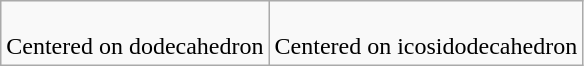<table class=wikitable>
<tr align=center>
<td><br>Centered on dodecahedron</td>
<td><br>Centered on icosidodecahedron</td>
</tr>
</table>
